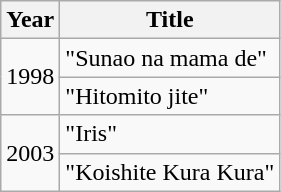<table class="wikitable">
<tr>
<th>Year</th>
<th>Title</th>
</tr>
<tr>
<td rowspan="2">1998</td>
<td>"Sunao na mama de"</td>
</tr>
<tr>
<td>"Hitomito jite"</td>
</tr>
<tr>
<td rowspan="2">2003</td>
<td>"Iris"</td>
</tr>
<tr>
<td>"Koishite Kura Kura"</td>
</tr>
</table>
